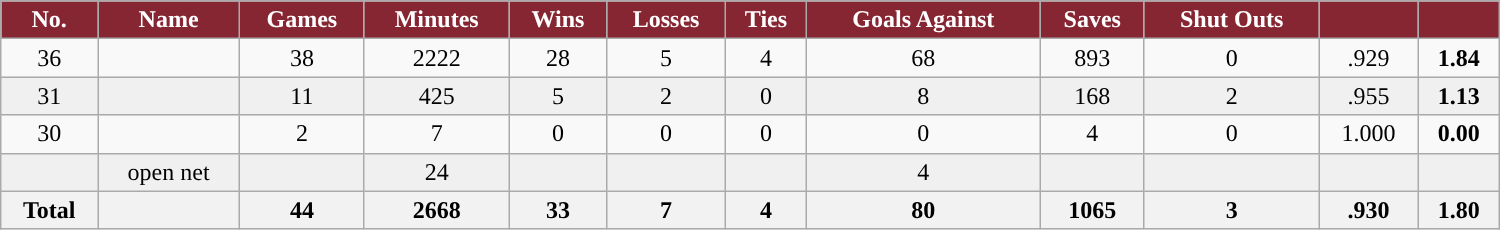<table class="wikitable sortable" width ="1000">
<tr align="center">
<th style="color:white; background:#862633; ">No.</th>
<th style="color:white; background:#862633; ">Name</th>
<th style="color:white; background:#862633; ">Games</th>
<th style="color:white; background:#862633; ">Minutes</th>
<th style="color:white; background:#862633; ">Wins</th>
<th style="color:white; background:#862633; ">Losses</th>
<th style="color:white; background:#862633; ">Ties</th>
<th style="color:white; background:#862633; ">Goals Against</th>
<th style="color:white; background:#862633; ">Saves</th>
<th style="color:white; background:#862633; ">Shut Outs</th>
<th style="color:white; background:#862633; "><a href='#'></a></th>
<th style="color:white; background:#862633; "><a href='#'></a></th>
</tr>
<tr align="center" bgcolor="">
<td>36</td>
<td></td>
<td>38</td>
<td>2222</td>
<td>28</td>
<td>5</td>
<td>4</td>
<td>68</td>
<td>893</td>
<td>0</td>
<td>.929</td>
<td><strong>1.84</strong></td>
</tr>
<tr align="center" bgcolor="#f0f0f0">
<td>31</td>
<td></td>
<td>11</td>
<td>425</td>
<td>5</td>
<td>2</td>
<td>0</td>
<td>8</td>
<td>168</td>
<td>2</td>
<td>.955</td>
<td><strong>1.13</strong></td>
</tr>
<tr align="center" bgcolor="">
<td>30</td>
<td></td>
<td>2</td>
<td>7</td>
<td>0</td>
<td>0</td>
<td>0</td>
<td>0</td>
<td>4</td>
<td>0</td>
<td>1.000</td>
<td><strong>0.00</strong></td>
</tr>
<tr align="center" bgcolor="#f0f0f0">
<td></td>
<td>open net</td>
<td></td>
<td>24</td>
<td></td>
<td></td>
<td></td>
<td>4</td>
<td></td>
<td></td>
<td></td>
<td></td>
</tr>
<tr>
<th>Total</th>
<th></th>
<th>44</th>
<th>2668</th>
<th>33</th>
<th>7</th>
<th>4</th>
<th>80</th>
<th>1065</th>
<th>3</th>
<th>.930</th>
<th><strong>1.80</strong></th>
</tr>
</table>
